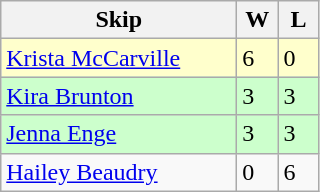<table class=wikitable>
<tr>
<th width=150>Skip</th>
<th width=20>W</th>
<th width=20>L</th>
</tr>
<tr bgcolor=#ffffcc>
<td><a href='#'>Krista McCarville</a></td>
<td>6</td>
<td>0</td>
</tr>
<tr bgcolor=#ccffcc>
<td><a href='#'>Kira Brunton</a></td>
<td>3</td>
<td>3</td>
</tr>
<tr bgcolor=#ccffcc>
<td><a href='#'>Jenna Enge</a></td>
<td>3</td>
<td>3</td>
</tr>
<tr>
<td><a href='#'>Hailey Beaudry</a></td>
<td>0</td>
<td>6</td>
</tr>
</table>
